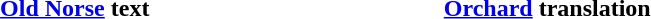<table width="50%">
<tr>
<th width="25%"><a href='#'>Old Norse</a> text</th>
<th width="25%"><a href='#'>Orchard</a> translation</th>
</tr>
<tr>
<td><br></td>
<td><br></td>
</tr>
</table>
